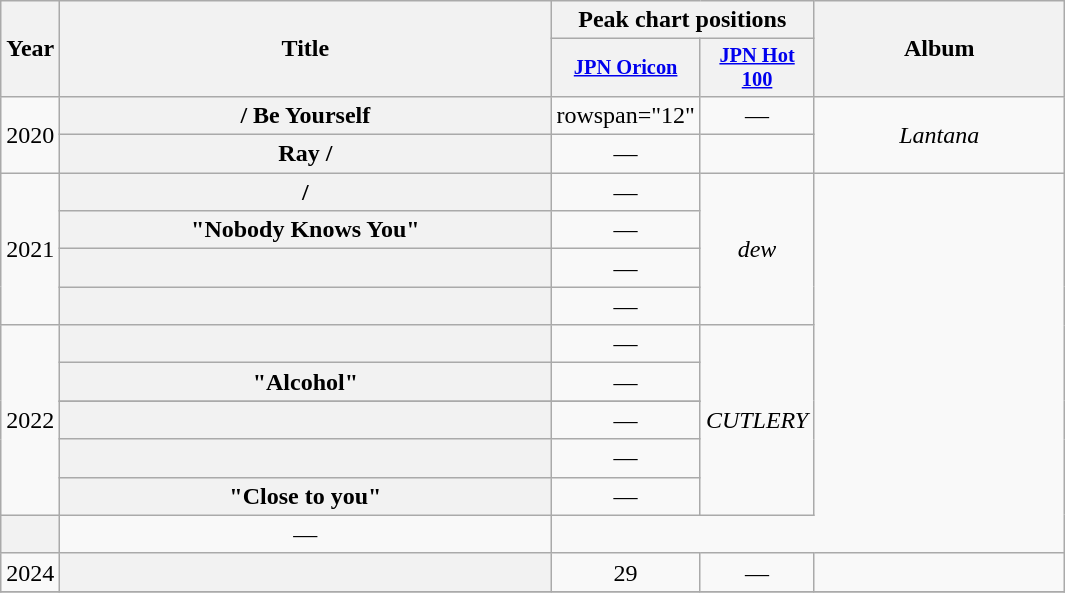<table class="wikitable plainrowheaders" style="text-align:center">
<tr>
<th rowspan=2; style="width:2em;">Year</th>
<th rowspan=2; style="width:20em;">Title</th>
<th colspan=2; style="width:10em;">Peak chart positions</th>
<th rowspan=2; style="width:10em;">Album</th>
</tr>
<tr>
<th style="width:3em;font-size:85%"><a href='#'>JPN Oricon</a></th>
<th style="width:3em;font-size:85%"><a href='#'>JPN Hot 100</a></th>
</tr>
<tr>
<td rowspan="2">2020</td>
<th scope="row"> / Be Yourself</th>
<td>rowspan="12"  </td>
<td>—</td>
<td rowspan="2"><em>Lantana</em></td>
</tr>
<tr>
<th scope="row">Ray / </th>
<td>—</td>
</tr>
<tr>
<td rowspan="4">2021</td>
<th scope="row"> / </th>
<td>—</td>
<td rowspan="4"><em>dew</em></td>
</tr>
<tr>
<th scope="row">"Nobody Knows You"</th>
<td>—</td>
</tr>
<tr>
<th scope="row"></th>
<td>—</td>
</tr>
<tr>
<th scope="row"></th>
<td>—</td>
</tr>
<tr>
<td rowspan="6">2022</td>
<th scope="row"></th>
<td>—</td>
<td rowspan="6"><em>CUTLERY</em></td>
</tr>
<tr>
<th scope="row">"Alcohol"</th>
<td>—</td>
</tr>
<tr>
</tr>
<tr>
<th scope="row"></th>
<td>—</td>
</tr>
<tr>
<th scope="row"></th>
<td>—</td>
</tr>
<tr>
<th scope="row">"Close to you"</th>
<td>—</td>
</tr>
<tr>
<th scope="row"></th>
<td>—</td>
</tr>
<tr>
<td rowspan="1">2024</td>
<th scope="row"></th>
<td>29</td>
<td>—</td>
<td></td>
</tr>
<tr>
</tr>
</table>
